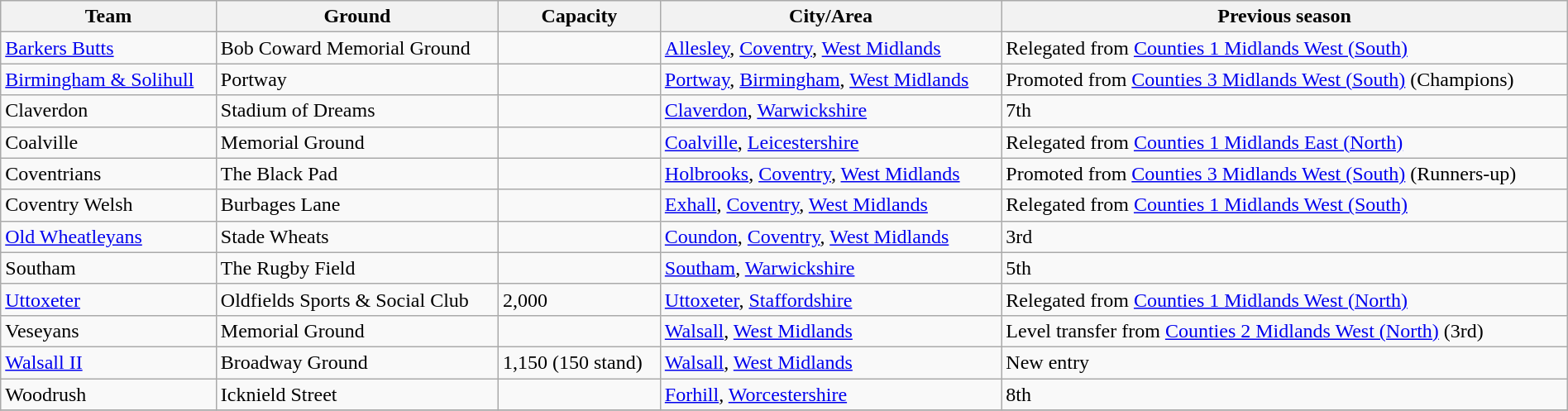<table class="wikitable sortable" width=100%>
<tr>
<th>Team</th>
<th>Ground</th>
<th>Capacity</th>
<th>City/Area</th>
<th>Previous season</th>
</tr>
<tr>
<td><a href='#'>Barkers Butts</a></td>
<td>Bob Coward Memorial Ground</td>
<td></td>
<td><a href='#'>Allesley</a>, <a href='#'>Coventry</a>, <a href='#'>West Midlands</a></td>
<td>Relegated from <a href='#'>Counties 1 Midlands West (South)</a></td>
</tr>
<tr>
<td><a href='#'>Birmingham & Solihull</a></td>
<td>Portway</td>
<td></td>
<td><a href='#'>Portway</a>, <a href='#'>Birmingham</a>, <a href='#'>West Midlands</a></td>
<td>Promoted from <a href='#'>Counties 3 Midlands West (South)</a> (Champions)</td>
</tr>
<tr>
<td>Claverdon</td>
<td>Stadium of Dreams</td>
<td></td>
<td><a href='#'>Claverdon</a>, <a href='#'>Warwickshire</a></td>
<td>7th</td>
</tr>
<tr>
<td>Coalville</td>
<td>Memorial Ground</td>
<td></td>
<td><a href='#'>Coalville</a>, <a href='#'>Leicestershire</a></td>
<td>Relegated from <a href='#'>Counties 1 Midlands East (North)</a></td>
</tr>
<tr>
<td>Coventrians</td>
<td>The Black Pad</td>
<td></td>
<td><a href='#'>Holbrooks</a>, <a href='#'>Coventry</a>, <a href='#'>West Midlands</a></td>
<td>Promoted from <a href='#'>Counties 3 Midlands West (South)</a> (Runners-up)</td>
</tr>
<tr>
<td>Coventry Welsh</td>
<td>Burbages Lane</td>
<td></td>
<td><a href='#'>Exhall</a>, <a href='#'>Coventry</a>, <a href='#'>West Midlands</a></td>
<td>Relegated from <a href='#'>Counties 1 Midlands West (South)</a></td>
</tr>
<tr>
<td><a href='#'>Old Wheatleyans</a></td>
<td>Stade Wheats</td>
<td></td>
<td><a href='#'>Coundon</a>, <a href='#'>Coventry</a>, <a href='#'>West Midlands</a></td>
<td>3rd</td>
</tr>
<tr>
<td>Southam</td>
<td>The Rugby Field</td>
<td></td>
<td><a href='#'>Southam</a>, <a href='#'>Warwickshire</a></td>
<td>5th</td>
</tr>
<tr>
<td><a href='#'>Uttoxeter</a></td>
<td>Oldfields Sports & Social Club</td>
<td>2,000</td>
<td><a href='#'>Uttoxeter</a>, <a href='#'>Staffordshire</a></td>
<td>Relegated from <a href='#'>Counties 1 Midlands West (North)</a></td>
</tr>
<tr>
<td>Veseyans</td>
<td>Memorial Ground</td>
<td></td>
<td><a href='#'>Walsall</a>, <a href='#'>West Midlands</a></td>
<td>Level transfer from <a href='#'>Counties 2 Midlands West (North)</a> (3rd)</td>
</tr>
<tr>
<td><a href='#'>Walsall II</a></td>
<td>Broadway Ground</td>
<td>1,150 (150 stand)</td>
<td><a href='#'>Walsall</a>, <a href='#'>West Midlands</a></td>
<td>New entry</td>
</tr>
<tr>
<td>Woodrush</td>
<td>Icknield Street</td>
<td></td>
<td><a href='#'>Forhill</a>, <a href='#'>Worcestershire</a></td>
<td>8th</td>
</tr>
<tr>
</tr>
</table>
